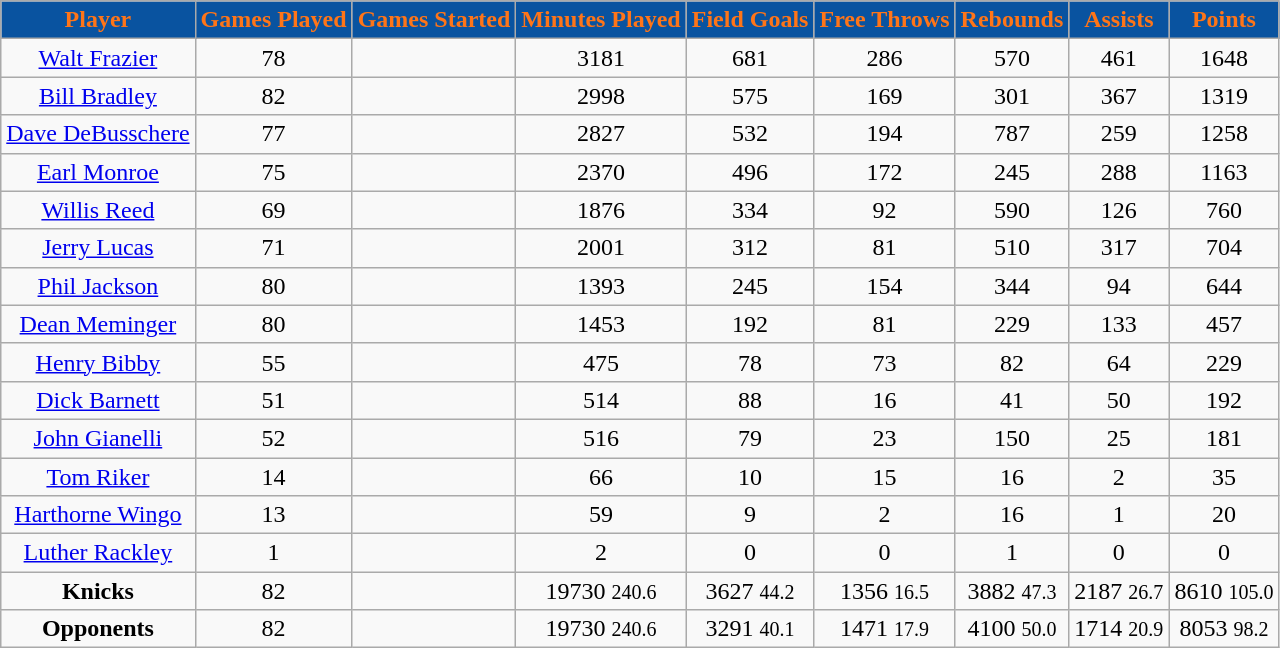<table class="wikitable">
<tr>
<th style="color:#FF7518; background:#0953a0;">Player</th>
<th style="color:#FF7518; background:#0953a0;">Games Played</th>
<th style="color:#FF7518; background:#0953a0;">Games Started</th>
<th style="color:#FF7518; background:#0953a0;">Minutes Played</th>
<th style="color:#FF7518; background:#0953a0;">Field Goals</th>
<th style="color:#FF7518; background:#0953a0;">Free Throws</th>
<th style="color:#FF7518; background:#0953a0;">Rebounds</th>
<th style="color:#FF7518; background:#0953a0;">Assists</th>
<th style="color:#FF7518; background:#0953a0;">Points</th>
</tr>
<tr align="center">
<td><a href='#'>Walt Frazier</a></td>
<td>78</td>
<td></td>
<td>3181</td>
<td>681</td>
<td>286</td>
<td>570</td>
<td>461</td>
<td>1648</td>
</tr>
<tr align="center">
<td><a href='#'>Bill Bradley</a></td>
<td>82</td>
<td></td>
<td>2998</td>
<td>575</td>
<td>169</td>
<td>301</td>
<td>367</td>
<td>1319</td>
</tr>
<tr align="center">
<td><a href='#'>Dave DeBusschere</a></td>
<td>77</td>
<td></td>
<td>2827</td>
<td>532</td>
<td>194</td>
<td>787</td>
<td>259</td>
<td>1258</td>
</tr>
<tr align="center">
<td><a href='#'>Earl Monroe</a></td>
<td>75</td>
<td></td>
<td>2370</td>
<td>496</td>
<td>172</td>
<td>245</td>
<td>288</td>
<td>1163</td>
</tr>
<tr align="center">
<td><a href='#'>Willis Reed</a></td>
<td>69</td>
<td></td>
<td>1876</td>
<td>334</td>
<td>92</td>
<td>590</td>
<td>126</td>
<td>760</td>
</tr>
<tr align="center">
<td><a href='#'>Jerry Lucas</a></td>
<td>71</td>
<td></td>
<td>2001</td>
<td>312</td>
<td>81</td>
<td>510</td>
<td>317</td>
<td>704</td>
</tr>
<tr align="center">
<td><a href='#'>Phil Jackson</a></td>
<td>80</td>
<td></td>
<td>1393</td>
<td>245</td>
<td>154</td>
<td>344</td>
<td>94</td>
<td>644</td>
</tr>
<tr align="center">
<td><a href='#'>Dean Meminger</a></td>
<td>80</td>
<td></td>
<td>1453</td>
<td>192</td>
<td>81</td>
<td>229</td>
<td>133</td>
<td>457</td>
</tr>
<tr align="center">
<td><a href='#'>Henry Bibby</a></td>
<td>55</td>
<td></td>
<td>475</td>
<td>78</td>
<td>73</td>
<td>82</td>
<td>64</td>
<td>229</td>
</tr>
<tr align="center">
<td><a href='#'>Dick Barnett</a></td>
<td>51</td>
<td></td>
<td>514</td>
<td>88</td>
<td>16</td>
<td>41</td>
<td>50</td>
<td>192</td>
</tr>
<tr align="center">
<td><a href='#'>John Gianelli</a></td>
<td>52</td>
<td></td>
<td>516</td>
<td>79</td>
<td>23</td>
<td>150</td>
<td>25</td>
<td>181</td>
</tr>
<tr align="center">
<td><a href='#'>Tom Riker</a></td>
<td>14</td>
<td></td>
<td>66</td>
<td>10</td>
<td>15</td>
<td>16</td>
<td>2</td>
<td>35</td>
</tr>
<tr align="center">
<td><a href='#'>Harthorne Wingo</a></td>
<td>13</td>
<td></td>
<td>59</td>
<td>9</td>
<td>2</td>
<td>16</td>
<td>1</td>
<td>20</td>
</tr>
<tr align="center">
<td><a href='#'>Luther Rackley</a></td>
<td>1</td>
<td></td>
<td>2</td>
<td>0</td>
<td>0</td>
<td>1</td>
<td>0</td>
<td>0</td>
</tr>
<tr align="center">
<td><strong>Knicks</strong></td>
<td>82</td>
<td></td>
<td>19730 <small>240.6</small></td>
<td>3627 <small>44.2</small></td>
<td>1356 <small>16.5</small></td>
<td>3882 <small>47.3</small></td>
<td>2187 <small>26.7</small></td>
<td>8610 <small>105.0</small></td>
</tr>
<tr align="center">
<td><strong>Opponents</strong></td>
<td>82</td>
<td></td>
<td>19730 <small>240.6</small></td>
<td>3291 <small>40.1</small></td>
<td>1471 <small>17.9</small></td>
<td>4100 <small>50.0</small></td>
<td>1714 <small>20.9</small></td>
<td>8053 <small>98.2</small></td>
</tr>
</table>
